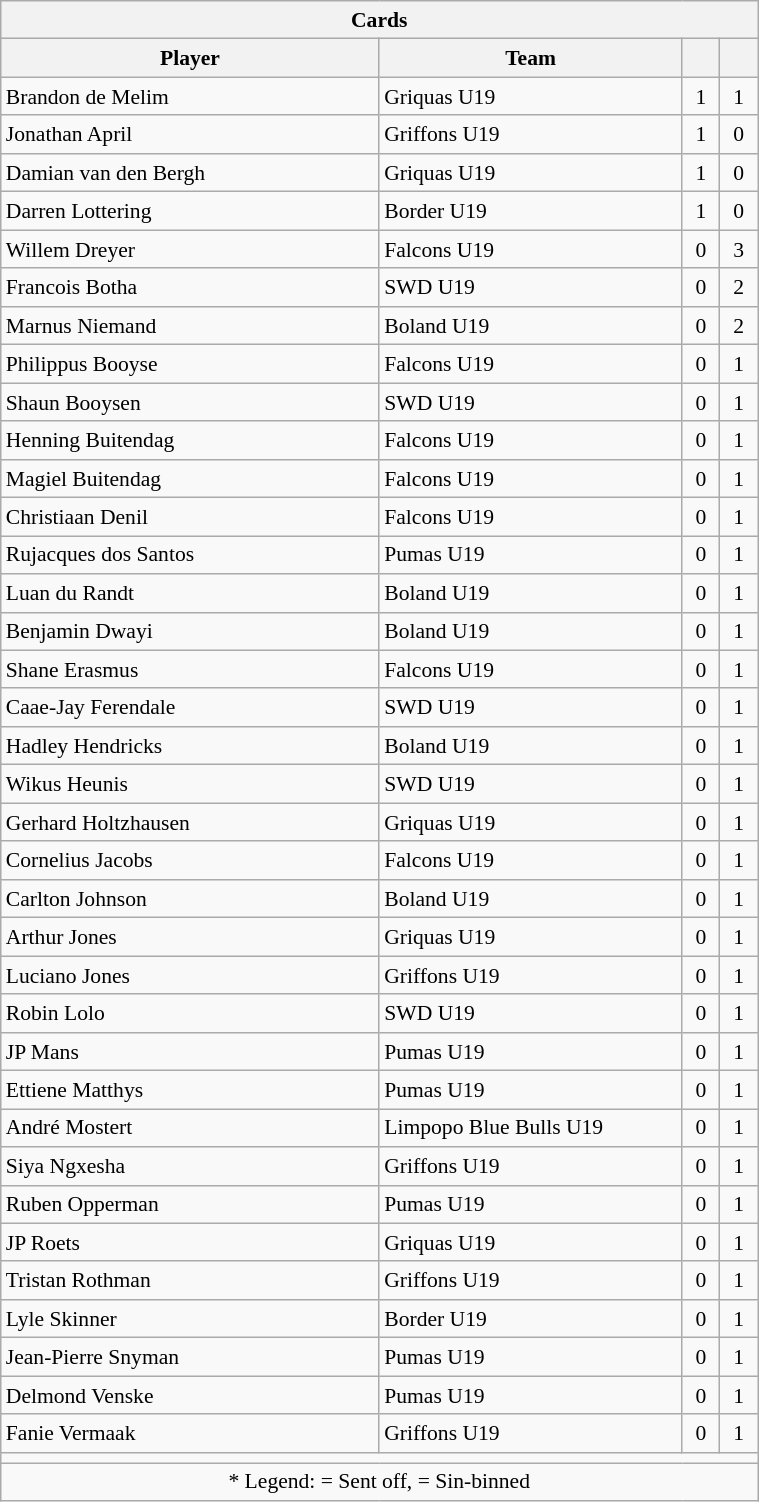<table class="wikitable collapsible collapsed sortable" style="text-align:center; line-height:130%; font-size:90%; width:40%;">
<tr>
<th colspan=4>Cards</th>
</tr>
<tr>
<th style="width:50%;">Player</th>
<th style="width:40%;">Team</th>
<th style="width:5%;"></th>
<th style="width:5%;"><br></th>
</tr>
<tr>
<td style="text-align:left;">Brandon de Melim</td>
<td style="text-align:left;">Griquas U19</td>
<td>1</td>
<td>1</td>
</tr>
<tr>
<td style="text-align:left;">Jonathan April</td>
<td style="text-align:left;">Griffons U19</td>
<td>1</td>
<td>0</td>
</tr>
<tr>
<td style="text-align:left;">Damian van den Bergh</td>
<td style="text-align:left;">Griquas U19</td>
<td>1</td>
<td>0</td>
</tr>
<tr>
<td style="text-align:left;">Darren Lottering</td>
<td style="text-align:left;">Border U19</td>
<td>1</td>
<td>0</td>
</tr>
<tr>
<td style="text-align:left;">Willem Dreyer</td>
<td style="text-align:left;">Falcons U19</td>
<td>0</td>
<td>3</td>
</tr>
<tr>
<td style="text-align:left;">Francois Botha</td>
<td style="text-align:left;">SWD U19</td>
<td>0</td>
<td>2</td>
</tr>
<tr>
<td style="text-align:left;">Marnus Niemand</td>
<td style="text-align:left;">Boland U19</td>
<td>0</td>
<td>2</td>
</tr>
<tr>
<td style="text-align:left;">Philippus Booyse</td>
<td style="text-align:left;">Falcons U19</td>
<td>0</td>
<td>1</td>
</tr>
<tr>
<td style="text-align:left;">Shaun Booysen</td>
<td style="text-align:left;">SWD U19</td>
<td>0</td>
<td>1</td>
</tr>
<tr>
<td style="text-align:left;">Henning Buitendag</td>
<td style="text-align:left;">Falcons U19</td>
<td>0</td>
<td>1</td>
</tr>
<tr>
<td style="text-align:left;">Magiel Buitendag</td>
<td style="text-align:left;">Falcons U19</td>
<td>0</td>
<td>1</td>
</tr>
<tr>
<td style="text-align:left;">Christiaan Denil</td>
<td style="text-align:left;">Falcons U19</td>
<td>0</td>
<td>1</td>
</tr>
<tr>
<td style="text-align:left;">Rujacques dos Santos</td>
<td style="text-align:left;">Pumas U19</td>
<td>0</td>
<td>1</td>
</tr>
<tr>
<td style="text-align:left;">Luan du Randt</td>
<td style="text-align:left;">Boland U19</td>
<td>0</td>
<td>1</td>
</tr>
<tr>
<td style="text-align:left;">Benjamin Dwayi</td>
<td style="text-align:left;">Boland U19</td>
<td>0</td>
<td>1</td>
</tr>
<tr>
<td style="text-align:left;">Shane Erasmus</td>
<td style="text-align:left;">Falcons U19</td>
<td>0</td>
<td>1</td>
</tr>
<tr>
<td style="text-align:left;">Caae-Jay Ferendale</td>
<td style="text-align:left;">SWD U19</td>
<td>0</td>
<td>1</td>
</tr>
<tr>
<td style="text-align:left;">Hadley Hendricks</td>
<td style="text-align:left;">Boland U19</td>
<td>0</td>
<td>1</td>
</tr>
<tr>
<td style="text-align:left;">Wikus Heunis</td>
<td style="text-align:left;">SWD U19</td>
<td>0</td>
<td>1</td>
</tr>
<tr>
<td style="text-align:left;">Gerhard Holtzhausen</td>
<td style="text-align:left;">Griquas U19</td>
<td>0</td>
<td>1</td>
</tr>
<tr>
<td style="text-align:left;">Cornelius Jacobs</td>
<td style="text-align:left;">Falcons U19</td>
<td>0</td>
<td>1</td>
</tr>
<tr>
<td style="text-align:left;">Carlton Johnson</td>
<td style="text-align:left;">Boland U19</td>
<td>0</td>
<td>1</td>
</tr>
<tr>
<td style="text-align:left;">Arthur Jones</td>
<td style="text-align:left;">Griquas U19</td>
<td>0</td>
<td>1</td>
</tr>
<tr>
<td style="text-align:left;">Luciano Jones</td>
<td style="text-align:left;">Griffons U19</td>
<td>0</td>
<td>1</td>
</tr>
<tr>
<td style="text-align:left;">Robin Lolo</td>
<td style="text-align:left;">SWD U19</td>
<td>0</td>
<td>1</td>
</tr>
<tr>
<td style="text-align:left;">JP Mans</td>
<td style="text-align:left;">Pumas U19</td>
<td>0</td>
<td>1</td>
</tr>
<tr>
<td style="text-align:left;">Ettiene Matthys</td>
<td style="text-align:left;">Pumas U19</td>
<td>0</td>
<td>1</td>
</tr>
<tr>
<td style="text-align:left;">André Mostert</td>
<td style="text-align:left;">Limpopo Blue Bulls U19</td>
<td>0</td>
<td>1</td>
</tr>
<tr>
<td style="text-align:left;">Siya Ngxesha</td>
<td style="text-align:left;">Griffons U19</td>
<td>0</td>
<td>1</td>
</tr>
<tr>
<td style="text-align:left;">Ruben Opperman</td>
<td style="text-align:left;">Pumas U19</td>
<td>0</td>
<td>1</td>
</tr>
<tr>
<td style="text-align:left;">JP Roets</td>
<td style="text-align:left;">Griquas U19</td>
<td>0</td>
<td>1</td>
</tr>
<tr>
<td style="text-align:left;">Tristan Rothman</td>
<td style="text-align:left;">Griffons U19</td>
<td>0</td>
<td>1</td>
</tr>
<tr>
<td style="text-align:left;">Lyle Skinner</td>
<td style="text-align:left;">Border U19</td>
<td>0</td>
<td>1</td>
</tr>
<tr>
<td style="text-align:left;">Jean-Pierre Snyman</td>
<td style="text-align:left;">Pumas U19</td>
<td>0</td>
<td>1</td>
</tr>
<tr>
<td style="text-align:left;">Delmond Venske</td>
<td style="text-align:left;">Pumas U19</td>
<td>0</td>
<td>1</td>
</tr>
<tr>
<td style="text-align:left;">Fanie Vermaak</td>
<td style="text-align:left;">Griffons U19</td>
<td>0</td>
<td>1</td>
</tr>
<tr>
<td colspan="4"></td>
</tr>
<tr>
<td colspan="4">* Legend:  = Sent off,  = Sin-binned</td>
</tr>
</table>
